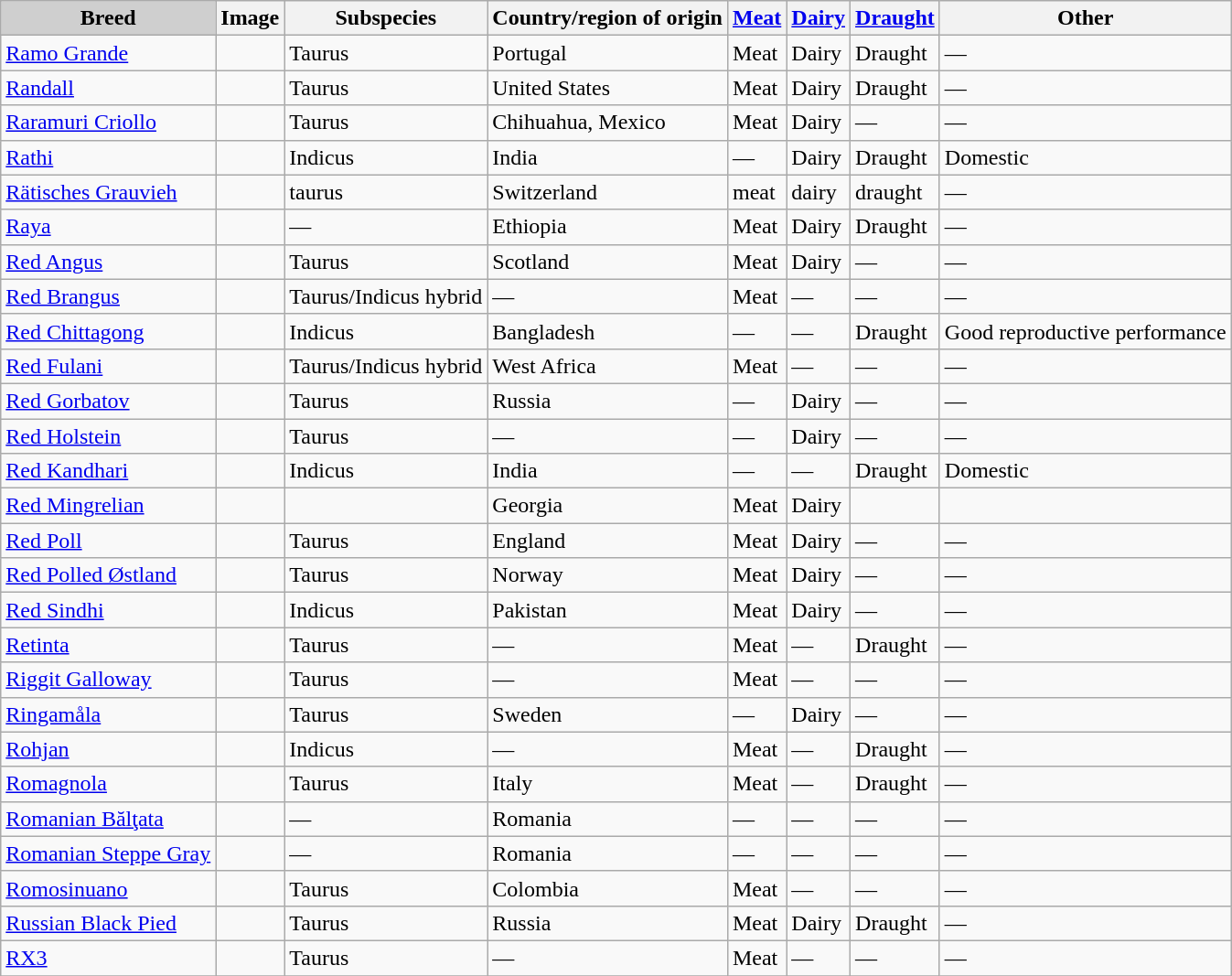<table class="wikitable sortable">
<tr>
<th style="background-color:#cfcfcf;">Breed</th>
<th>Image</th>
<th>Subspecies</th>
<th>Country/region of origin</th>
<th><a href='#'>Meat</a></th>
<th><a href='#'>Dairy</a></th>
<th><a href='#'>Draught</a></th>
<th>Other</th>
</tr>
<tr>
<td><a href='#'>Ramo Grande</a></td>
<td></td>
<td>Taurus</td>
<td>Portugal</td>
<td>Meat</td>
<td>Dairy</td>
<td>Draught</td>
<td>—</td>
</tr>
<tr>
<td><a href='#'>Randall</a></td>
<td></td>
<td>Taurus</td>
<td>United States</td>
<td>Meat</td>
<td>Dairy</td>
<td>Draught</td>
<td>—</td>
</tr>
<tr>
<td><a href='#'>Raramuri Criollo</a></td>
<td></td>
<td>Taurus</td>
<td>Chihuahua, Mexico</td>
<td>Meat</td>
<td>Dairy</td>
<td>—</td>
<td>—</td>
</tr>
<tr>
<td><a href='#'>Rathi</a></td>
<td></td>
<td>Indicus</td>
<td>India </td>
<td>—</td>
<td>Dairy</td>
<td>Draught</td>
<td>Domestic</td>
</tr>
<tr>
<td><a href='#'>Rätisches Grauvieh</a></td>
<td></td>
<td>taurus</td>
<td>Switzerland</td>
<td>meat</td>
<td>dairy</td>
<td>draught</td>
<td>—</td>
</tr>
<tr>
<td><a href='#'>Raya</a></td>
<td></td>
<td>—</td>
<td>Ethiopia</td>
<td>Meat</td>
<td>Dairy</td>
<td>Draught</td>
<td>—</td>
</tr>
<tr>
<td><a href='#'>Red Angus</a></td>
<td></td>
<td>Taurus</td>
<td>Scotland</td>
<td>Meat</td>
<td>Dairy</td>
<td>—</td>
<td>—</td>
</tr>
<tr>
<td><a href='#'>Red Brangus</a></td>
<td></td>
<td>Taurus/Indicus hybrid</td>
<td>—</td>
<td>Meat</td>
<td>—</td>
<td>—</td>
<td>—</td>
</tr>
<tr>
<td><a href='#'>Red Chittagong</a></td>
<td></td>
<td>Indicus</td>
<td>Bangladesh</td>
<td>—</td>
<td>—</td>
<td>Draught</td>
<td>Good reproductive performance</td>
</tr>
<tr>
<td><a href='#'>Red Fulani</a></td>
<td></td>
<td>Taurus/Indicus hybrid</td>
<td>West Africa</td>
<td>Meat</td>
<td>—</td>
<td>—</td>
<td>—</td>
</tr>
<tr>
<td><a href='#'>Red Gorbatov</a></td>
<td></td>
<td>Taurus</td>
<td>Russia</td>
<td>—</td>
<td>Dairy</td>
<td>—</td>
<td>—</td>
</tr>
<tr>
<td><a href='#'>Red Holstein</a></td>
<td></td>
<td>Taurus</td>
<td>—</td>
<td>—</td>
<td>Dairy</td>
<td>—</td>
<td>—</td>
</tr>
<tr>
<td><a href='#'>Red Kandhari</a></td>
<td></td>
<td>Indicus</td>
<td>India</td>
<td>—</td>
<td>—</td>
<td>Draught</td>
<td>Domestic</td>
</tr>
<tr>
<td><a href='#'>Red Mingrelian</a></td>
<td></td>
<td></td>
<td>Georgia</td>
<td>Meat</td>
<td>Dairy</td>
<td></td>
<td></td>
</tr>
<tr>
<td><a href='#'>Red Poll</a></td>
<td></td>
<td>Taurus</td>
<td>England</td>
<td>Meat</td>
<td>Dairy</td>
<td>—</td>
<td>—</td>
</tr>
<tr>
<td><a href='#'>Red Polled Østland</a></td>
<td></td>
<td>Taurus</td>
<td>Norway</td>
<td>Meat</td>
<td>Dairy</td>
<td>—</td>
<td>—</td>
</tr>
<tr>
<td><a href='#'>Red Sindhi</a></td>
<td></td>
<td>Indicus</td>
<td>Pakistan</td>
<td>Meat</td>
<td>Dairy</td>
<td>—</td>
<td>—</td>
</tr>
<tr>
<td><a href='#'>Retinta</a></td>
<td></td>
<td>Taurus</td>
<td>—</td>
<td>Meat</td>
<td>—</td>
<td>Draught</td>
<td>—</td>
</tr>
<tr>
<td><a href='#'>Riggit Galloway</a></td>
<td></td>
<td>Taurus</td>
<td>—</td>
<td>Meat</td>
<td>—</td>
<td>—</td>
<td>—</td>
</tr>
<tr>
<td><a href='#'>Ringamåla</a></td>
<td></td>
<td>Taurus</td>
<td>Sweden</td>
<td>—</td>
<td>Dairy</td>
<td>—</td>
<td>—</td>
</tr>
<tr>
<td><a href='#'>Rohjan</a></td>
<td></td>
<td>Indicus</td>
<td>—</td>
<td>Meat</td>
<td>—</td>
<td>Draught</td>
<td>—</td>
</tr>
<tr>
<td><a href='#'>Romagnola</a></td>
<td></td>
<td>Taurus</td>
<td>Italy</td>
<td>Meat</td>
<td>—</td>
<td>Draught</td>
<td>—</td>
</tr>
<tr>
<td><a href='#'>Romanian Bălţata</a></td>
<td></td>
<td>—</td>
<td>Romania</td>
<td>—</td>
<td>—</td>
<td>—</td>
<td>—</td>
</tr>
<tr>
<td><a href='#'>Romanian Steppe Gray</a></td>
<td></td>
<td>—</td>
<td>Romania</td>
<td>—</td>
<td>—</td>
<td>—</td>
<td>—</td>
</tr>
<tr>
<td><a href='#'>Romosinuano</a></td>
<td></td>
<td>Taurus</td>
<td>Colombia</td>
<td>Meat</td>
<td>—</td>
<td>—</td>
<td>—</td>
</tr>
<tr>
<td><a href='#'>Russian Black Pied</a></td>
<td></td>
<td>Taurus</td>
<td>Russia</td>
<td>Meat</td>
<td>Dairy</td>
<td>Draught</td>
<td>—</td>
</tr>
<tr>
<td><a href='#'>RX3</a></td>
<td></td>
<td>Taurus</td>
<td>—</td>
<td>Meat</td>
<td>—</td>
<td>—</td>
<td>—</td>
</tr>
<tr class="sortbottom">
</tr>
</table>
